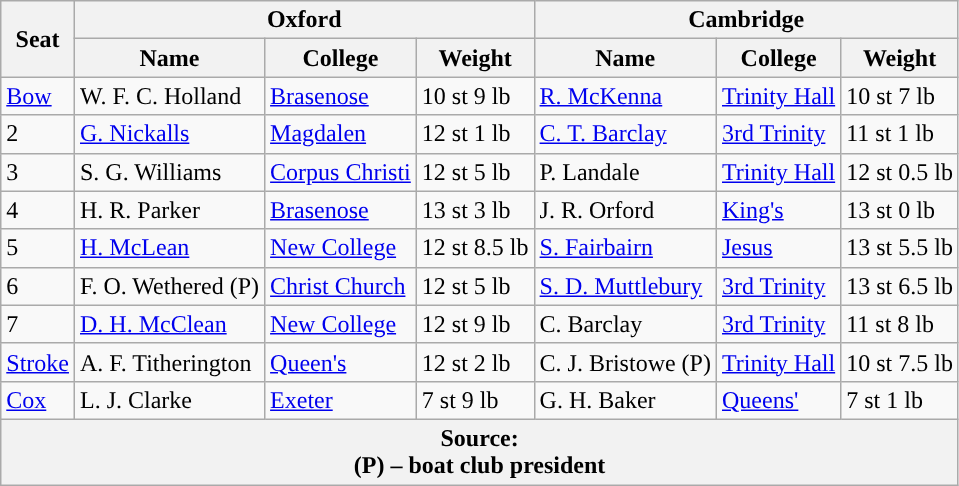<table class="wikitable">
<tr>
<th rowspan="2" scope="col">Seat</th>
<th colspan="3" scope="col">Oxford <br> </th>
<th colspan="3" scope="col">Cambridge <br> </th>
</tr>
<tr>
<th>Name</th>
<th>College</th>
<th>Weight</th>
<th>Name</th>
<th>College</th>
<th>Weight</th>
</tr>
<tr>
<td><a href='#'>Bow</a></td>
<td>W. F. C. Holland</td>
<td><a href='#'>Brasenose</a></td>
<td>10 st 9 lb</td>
<td><a href='#'>R. McKenna</a></td>
<td><a href='#'>Trinity Hall</a></td>
<td>10 st 7 lb</td>
</tr>
<tr>
<td>2</td>
<td><a href='#'>G. Nickalls</a></td>
<td><a href='#'>Magdalen</a></td>
<td>12 st 1 lb</td>
<td><a href='#'>C. T. Barclay</a></td>
<td><a href='#'>3rd Trinity</a></td>
<td>11 st 1 lb</td>
</tr>
<tr>
<td>3</td>
<td>S. G. Williams</td>
<td><a href='#'>Corpus Christi</a></td>
<td>12 st 5 lb</td>
<td>P. Landale</td>
<td><a href='#'>Trinity Hall</a></td>
<td>12 st 0.5 lb</td>
</tr>
<tr>
<td>4</td>
<td>H. R. Parker</td>
<td><a href='#'>Brasenose</a></td>
<td>13 st 3 lb</td>
<td>J. R. Orford</td>
<td><a href='#'>King's</a></td>
<td>13 st 0 lb</td>
</tr>
<tr>
<td>5</td>
<td><a href='#'>H. McLean</a></td>
<td><a href='#'>New College</a></td>
<td>12 st 8.5 lb</td>
<td><a href='#'>S. Fairbairn</a></td>
<td><a href='#'>Jesus</a></td>
<td>13 st 5.5 lb</td>
</tr>
<tr>
<td>6</td>
<td>F. O. Wethered (P)</td>
<td><a href='#'>Christ Church</a></td>
<td>12 st 5 lb</td>
<td><a href='#'>S. D. Muttlebury</a></td>
<td><a href='#'>3rd Trinity</a></td>
<td>13 st 6.5 lb</td>
</tr>
<tr>
<td>7</td>
<td><a href='#'>D. H. McClean</a></td>
<td><a href='#'>New College</a></td>
<td>12 st 9 lb</td>
<td>C. Barclay</td>
<td><a href='#'>3rd Trinity</a></td>
<td>11 st 8 lb</td>
</tr>
<tr>
<td><a href='#'>Stroke</a></td>
<td>A. F. Titherington</td>
<td><a href='#'>Queen's</a></td>
<td>12 st 2 lb</td>
<td>C. J. Bristowe (P)</td>
<td><a href='#'>Trinity Hall</a></td>
<td>10 st 7.5 lb</td>
</tr>
<tr>
<td><a href='#'>Cox</a></td>
<td>L. J. Clarke</td>
<td><a href='#'>Exeter</a></td>
<td>7 st 9 lb</td>
<td>G. H. Baker</td>
<td><a href='#'>Queens'</a></td>
<td>7 st 1 lb</td>
</tr>
<tr>
<th colspan="7">Source:<br>(P) – boat club president</th>
</tr>
</table>
